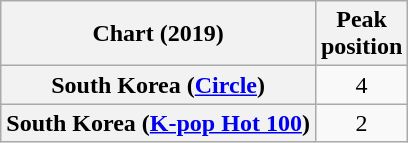<table class="wikitable plainrowheaders" style="text-align:center">
<tr>
<th scope="col">Chart (2019)</th>
<th scope="col">Peak<br>position</th>
</tr>
<tr>
<th scope="row">South Korea (<a href='#'>Circle</a>)</th>
<td>4</td>
</tr>
<tr>
<th scope="row">South Korea (<a href='#'>K-pop Hot 100</a>)</th>
<td>2</td>
</tr>
</table>
